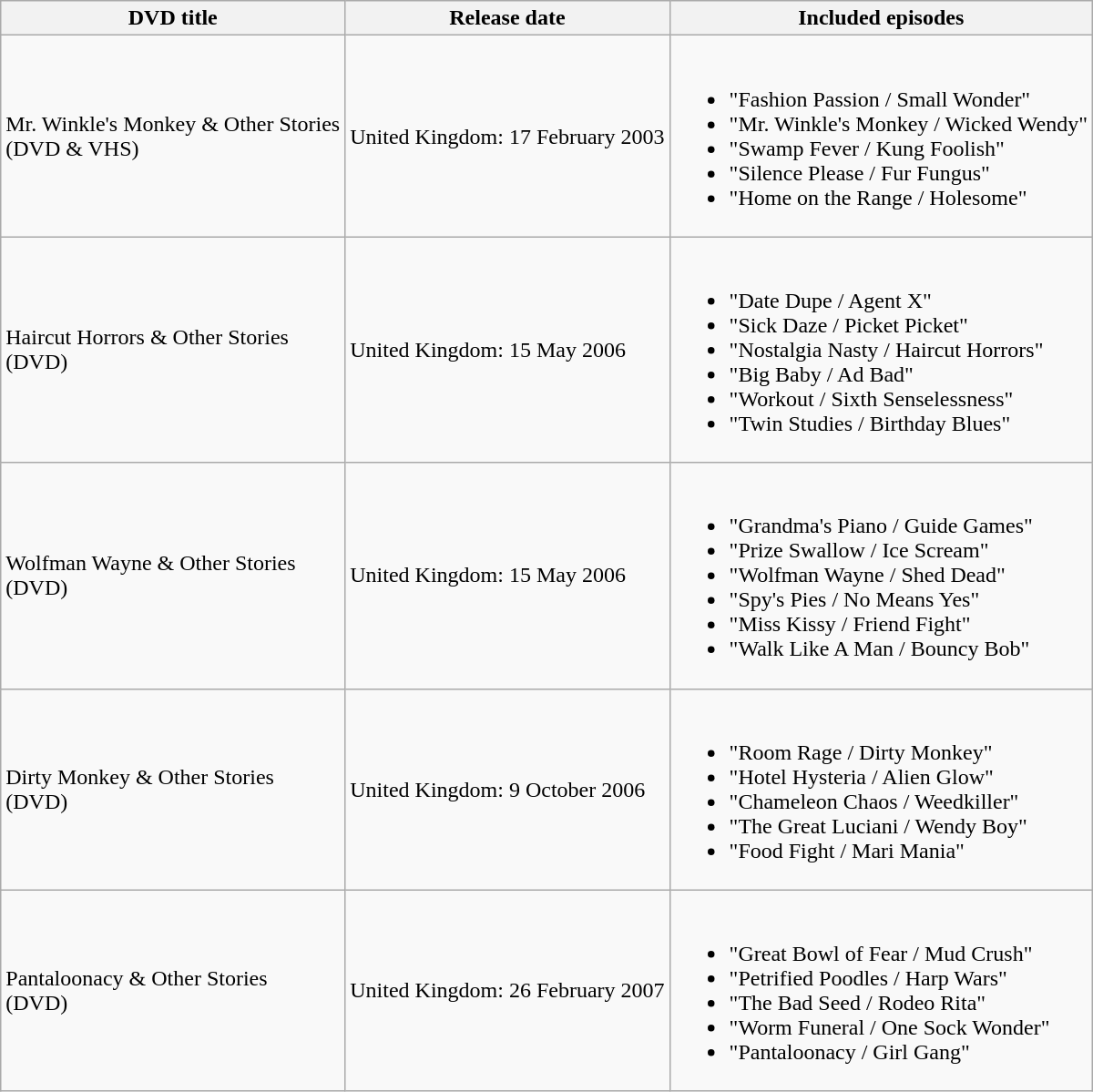<table class="wikitable" border="1">
<tr>
<th>DVD title</th>
<th>Release date</th>
<th>Included episodes</th>
</tr>
<tr>
<td>Mr. Winkle's Monkey & Other Stories<br>(DVD & VHS)</td>
<td>United Kingdom: 17 February 2003</td>
<td><br><ul><li>"Fashion Passion / Small Wonder"</li><li>"Mr. Winkle's Monkey / Wicked Wendy"</li><li>"Swamp Fever / Kung Foolish"</li><li>"Silence Please / Fur Fungus"</li><li>"Home on the Range / Holesome"</li></ul></td>
</tr>
<tr>
<td>Haircut Horrors & Other Stories<br>(DVD)</td>
<td>United Kingdom: 15 May 2006</td>
<td><br><ul><li>"Date Dupe / Agent X"</li><li>"Sick Daze / Picket Picket"</li><li>"Nostalgia Nasty / Haircut Horrors"</li><li>"Big Baby / Ad Bad"</li><li>"Workout / Sixth Senselessness"</li><li>"Twin Studies / Birthday Blues"</li></ul></td>
</tr>
<tr>
<td>Wolfman Wayne & Other Stories<br>(DVD)</td>
<td>United Kingdom: 15 May 2006</td>
<td><br><ul><li>"Grandma's Piano / Guide Games"</li><li>"Prize Swallow / Ice Scream"</li><li>"Wolfman Wayne / Shed Dead"</li><li>"Spy's Pies / No Means Yes"</li><li>"Miss Kissy / Friend Fight"</li><li>"Walk Like A Man / Bouncy Bob"</li></ul></td>
</tr>
<tr>
<td>Dirty Monkey & Other Stories<br>(DVD)</td>
<td>United Kingdom: 9 October 2006</td>
<td><br><ul><li>"Room Rage / Dirty Monkey"</li><li>"Hotel Hysteria / Alien Glow"</li><li>"Chameleon Chaos / Weedkiller"</li><li>"The Great Luciani / Wendy Boy"</li><li>"Food Fight / Mari Mania"</li></ul></td>
</tr>
<tr>
<td>Pantaloonacy & Other Stories<br>(DVD)</td>
<td>United Kingdom: 26 February 2007</td>
<td><br><ul><li>"Great Bowl of Fear / Mud Crush"</li><li>"Petrified Poodles / Harp Wars"</li><li>"The Bad Seed / Rodeo Rita"</li><li>"Worm Funeral / One Sock Wonder"</li><li>"Pantaloonacy / Girl Gang"</li></ul></td>
</tr>
</table>
